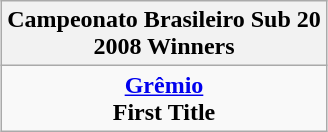<table class="wikitable" style="text-align: center; margin: 0 auto;">
<tr>
<th>Campeonato Brasileiro Sub 20<br>2008 Winners</th>
</tr>
<tr>
<td><strong><a href='#'>Grêmio</a></strong><br><strong>First Title</strong></td>
</tr>
</table>
